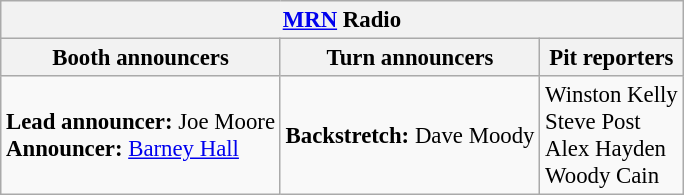<table class="wikitable" style="font-size: 95%;">
<tr>
<th colspan="3"><a href='#'>MRN</a> Radio</th>
</tr>
<tr>
<th>Booth announcers</th>
<th>Turn announcers</th>
<th>Pit reporters</th>
</tr>
<tr>
<td><strong>Lead announcer:</strong> Joe Moore<br><strong>Announcer:</strong> <a href='#'>Barney Hall</a></td>
<td><strong>Backstretch:</strong> Dave Moody</td>
<td>Winston Kelly<br>Steve Post<br>Alex Hayden<br>Woody Cain</td>
</tr>
</table>
